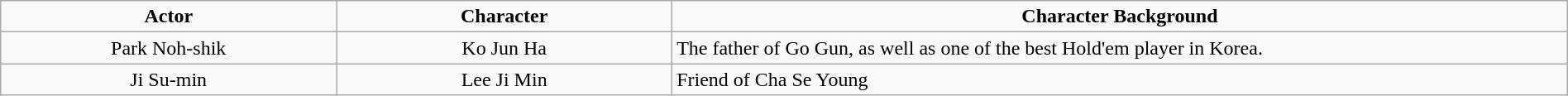<table class="wikitable" style="text-align:center" width="100%">
<tr>
<td width="15%"><strong>Actor</strong></td>
<td width="15%"><strong>Character</strong></td>
<td width="40%"><strong>Character Background</strong></td>
</tr>
<tr>
<td>Park Noh-shik</td>
<td>Ko Jun Ha</td>
<td align="left">The father of Go Gun, as well as one of the best Hold'em player in Korea.</td>
</tr>
<tr>
<td>Ji Su-min</td>
<td>Lee Ji Min</td>
<td align="left">Friend of Cha Se Young</td>
</tr>
</table>
